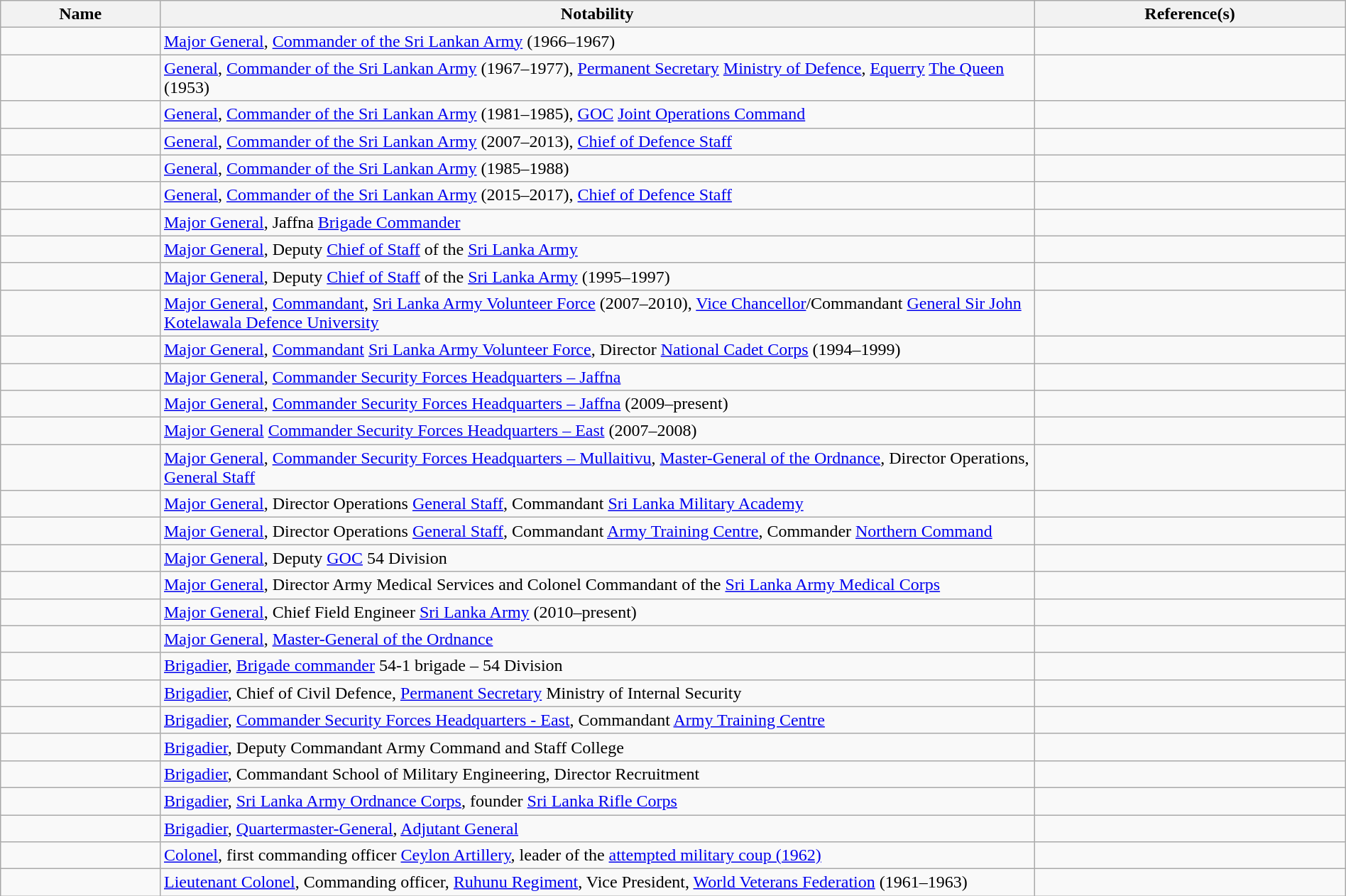<table class="wikitable sortable" style="width:100%">
<tr>
<th style="width:*;">Name</th>
<th style="width:65%;" class="unsortable">Notability</th>
<th style="width:*;" class="unsortable">Reference(s)</th>
</tr>
<tr>
<td></td>
<td><a href='#'>Major General</a>, <a href='#'>Commander of the Sri Lankan Army</a> (1966–1967)</td>
<td style="text-align:center;"></td>
</tr>
<tr>
<td></td>
<td><a href='#'>General</a>, <a href='#'>Commander of the Sri Lankan Army</a> (1967–1977), <a href='#'>Permanent Secretary</a> <a href='#'>Ministry of Defence</a>, <a href='#'>Equerry</a> <a href='#'>The Queen</a> (1953)</td>
<td style="text-align:center;"></td>
</tr>
<tr>
<td></td>
<td><a href='#'>General</a>, <a href='#'>Commander of the Sri Lankan Army</a> (1981–1985), <a href='#'>GOC</a> <a href='#'>Joint Operations Command</a></td>
<td style="text-align:center;"></td>
</tr>
<tr>
<td></td>
<td><a href='#'>General</a>, <a href='#'>Commander of the Sri Lankan Army</a> (2007–2013), <a href='#'>Chief of Defence Staff</a></td>
<td style="text-align:center;"></td>
</tr>
<tr>
<td></td>
<td><a href='#'>General</a>, <a href='#'>Commander of the Sri Lankan Army</a> (1985–1988)</td>
<td style="text-align:center;"></td>
</tr>
<tr>
<td></td>
<td><a href='#'>General</a>, <a href='#'>Commander of the Sri Lankan Army</a> (2015–2017), <a href='#'>Chief of Defence Staff</a></td>
<td style="text-align:center;"></td>
</tr>
<tr>
<td> </td>
<td><a href='#'>Major General</a>, Jaffna <a href='#'>Brigade Commander</a></td>
<td style="text-align:center;"></td>
</tr>
<tr>
<td></td>
<td><a href='#'>Major General</a>, Deputy <a href='#'>Chief of Staff</a> of the <a href='#'>Sri Lanka Army</a></td>
<td style="text-align:center;"></td>
</tr>
<tr>
<td></td>
<td><a href='#'>Major General</a>, Deputy <a href='#'>Chief of Staff</a> of the <a href='#'>Sri Lanka Army</a> (1995–1997)</td>
<td style="text-align:center;"></td>
</tr>
<tr>
<td></td>
<td><a href='#'>Major General</a>, <a href='#'>Commandant</a>, <a href='#'>Sri Lanka Army Volunteer Force</a> (2007–2010), <a href='#'>Vice Chancellor</a>/Commandant <a href='#'>General Sir John Kotelawala Defence University</a></td>
<td style="text-align:center;"></td>
</tr>
<tr>
<td></td>
<td><a href='#'>Major General</a>, <a href='#'>Commandant</a> <a href='#'>Sri Lanka Army Volunteer Force</a>, Director <a href='#'>National Cadet Corps</a> (1994–1999)</td>
<td style="text-align:center;"></td>
</tr>
<tr>
<td></td>
<td><a href='#'>Major General</a>, <a href='#'>Commander Security Forces Headquarters – Jaffna</a></td>
<td style="text-align:center;"></td>
</tr>
<tr>
<td></td>
<td><a href='#'>Major General</a>, <a href='#'>Commander Security Forces Headquarters – Jaffna</a> (2009–present)</td>
<td style="text-align:center;"></td>
</tr>
<tr>
<td></td>
<td><a href='#'>Major General</a> <a href='#'>Commander Security Forces Headquarters – East</a> (2007–2008)</td>
<td style="text-align:center;"></td>
</tr>
<tr>
<td></td>
<td><a href='#'>Major General</a>, <a href='#'>Commander Security Forces Headquarters – Mullaitivu</a>, <a href='#'>Master-General of the Ordnance</a>, Director Operations, <a href='#'>General Staff</a></td>
<td style="text-align:center;"></td>
</tr>
<tr>
<td></td>
<td><a href='#'>Major General</a>, Director Operations <a href='#'>General Staff</a>, Commandant <a href='#'>Sri Lanka Military Academy</a></td>
<td style="text-align:center;"></td>
</tr>
<tr>
<td></td>
<td><a href='#'>Major General</a>, Director Operations <a href='#'>General Staff</a>, Commandant <a href='#'>Army Training Centre</a>, Commander <a href='#'>Northern Command</a></td>
<td style="text-align:center;"></td>
</tr>
<tr>
<td> </td>
<td><a href='#'>Major General</a>, Deputy <a href='#'>GOC</a> 54 Division</td>
<td style="text-align:center;"></td>
</tr>
<tr>
<td></td>
<td><a href='#'>Major General</a>, Director Army Medical Services and Colonel Commandant of the <a href='#'>Sri Lanka Army Medical Corps</a></td>
<td style="text-align:center;"></td>
</tr>
<tr>
<td></td>
<td><a href='#'>Major General</a>, Chief Field Engineer <a href='#'>Sri Lanka Army</a> (2010–present)</td>
<td style="text-align:center;"></td>
</tr>
<tr>
<td></td>
<td><a href='#'>Major General</a>, <a href='#'>Master-General of the Ordnance</a></td>
<td style="text-align:center;"></td>
</tr>
<tr>
<td> </td>
<td><a href='#'>Brigadier</a>, <a href='#'>Brigade commander</a> 54-1 brigade – 54 Division</td>
<td style="text-align:center;"></td>
</tr>
<tr>
<td></td>
<td><a href='#'>Brigadier</a>, Chief of Civil Defence, <a href='#'>Permanent Secretary</a> Ministry of Internal Security</td>
<td style="text-align:center;"></td>
</tr>
<tr>
<td></td>
<td><a href='#'>Brigadier</a>, <a href='#'>Commander Security Forces Headquarters - East</a>, Commandant <a href='#'>Army Training Centre</a></td>
<td style="text-align:center;"></td>
</tr>
<tr>
<td></td>
<td><a href='#'>Brigadier</a>, Deputy Commandant Army Command and Staff College</td>
<td style="text-align:center;"></td>
</tr>
<tr>
<td></td>
<td><a href='#'>Brigadier</a>, Commandant School of Military Engineering, Director Recruitment</td>
<td style="text-align:center;"></td>
</tr>
<tr>
<td></td>
<td><a href='#'>Brigadier</a>, <a href='#'>Sri Lanka Army Ordnance Corps</a>, founder <a href='#'>Sri Lanka Rifle Corps</a></td>
<td style="text-align:center;"></td>
</tr>
<tr>
<td></td>
<td><a href='#'>Brigadier</a>, <a href='#'>Quartermaster-General</a>, <a href='#'>Adjutant General</a></td>
<td style="text-align:center;"></td>
</tr>
<tr>
<td></td>
<td><a href='#'>Colonel</a>, first commanding officer <a href='#'>Ceylon Artillery</a>, leader of the <a href='#'>attempted military coup (1962)</a></td>
<td style="text-align:center;"></td>
</tr>
<tr>
<td></td>
<td><a href='#'>Lieutenant Colonel</a>, Commanding officer, <a href='#'>Ruhunu Regiment</a>, Vice President, <a href='#'>World Veterans Federation</a> (1961–1963)</td>
<td style="text-align:center;"></td>
</tr>
</table>
